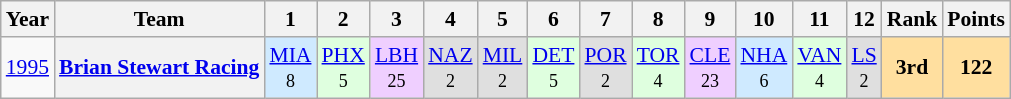<table class="wikitable" style="text-align:center; font-size:90%">
<tr>
<th>Year</th>
<th>Team</th>
<th>1</th>
<th>2</th>
<th>3</th>
<th>4</th>
<th>5</th>
<th>6</th>
<th>7</th>
<th>8</th>
<th>9</th>
<th>10</th>
<th>11</th>
<th>12</th>
<th>Rank</th>
<th>Points</th>
</tr>
<tr>
<td><a href='#'>1995</a></td>
<th><a href='#'>Brian Stewart Racing</a></th>
<td style="background:#CFEAFF;"><a href='#'>MIA</a><br><small>8</small></td>
<td style="background:#DFFFDF;"><a href='#'>PHX</a><br><small>5</small></td>
<td style="background:#EFCFFF;"><a href='#'>LBH</a><br><small>25</small></td>
<td style="background:#DFDFDF;"><a href='#'>NAZ</a><br><small>2</small></td>
<td style="background:#DFDFDF;"><a href='#'>MIL</a><br><small>2</small></td>
<td style="background:#DFFFDF;"><a href='#'>DET</a><br><small>5</small></td>
<td style="background:#DFDFDF;"><a href='#'>POR</a><br><small>2</small></td>
<td style="background:#DFFFDF;"><a href='#'>TOR</a><br><small>4</small></td>
<td style="background:#EFCFFF;"><a href='#'>CLE</a><br><small>23</small></td>
<td style="background:#CFEAFF;"><a href='#'>NHA</a><br><small>6</small></td>
<td style="background:#DFFFDF;"><a href='#'>VAN</a><br><small>4</small></td>
<td style="background:#DFDFDF;"><a href='#'>LS</a><br><small>2</small></td>
<td style="background:#FFDF9F;"><strong>3rd</strong></td>
<td style="background:#FFDF9F;"><strong>122</strong></td>
</tr>
</table>
